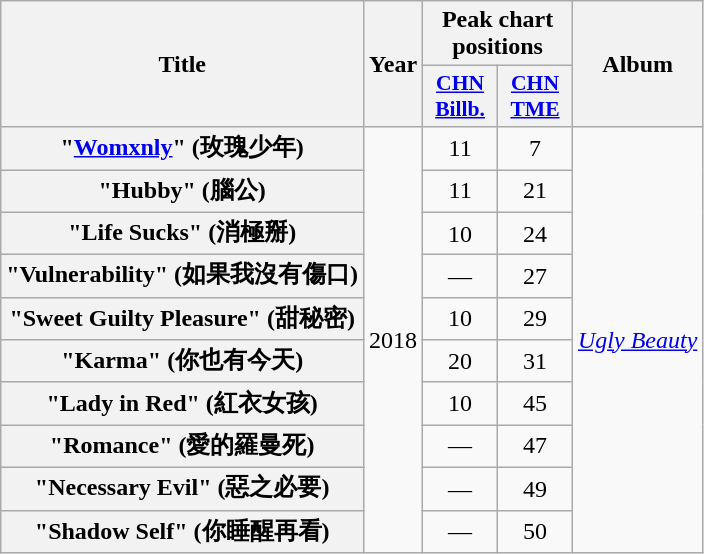<table class="wikitable plainrowheaders" style="text-align:center;">
<tr>
<th rowspan="2" scope="col">Title</th>
<th rowspan="2" scope="col">Year</th>
<th colspan="2">Peak chart positions</th>
<th rowspan="2" scope="col">Album</th>
</tr>
<tr>
<th scope="col" style="width:3em;font-size:90%;"><a href='#'>CHN Billb.</a><br></th>
<th scope="col" style="width:3em;font-size:90%;"><a href='#'>CHN TME</a><br></th>
</tr>
<tr>
<th scope="row">"<a href='#'>Womxnly</a>" (玫瑰少年)</th>
<td rowspan="10">2018</td>
<td>11</td>
<td>7</td>
<td rowspan="10"><em><a href='#'>Ugly Beauty</a></em></td>
</tr>
<tr>
<th scope="row">"Hubby" (腦公)</th>
<td>11</td>
<td>21</td>
</tr>
<tr>
<th scope="row">"Life Sucks" (消極掰)</th>
<td>10</td>
<td>24</td>
</tr>
<tr>
<th scope="row">"Vulnerability" (如果我沒有傷口)</th>
<td>—</td>
<td>27</td>
</tr>
<tr>
<th scope="row">"Sweet Guilty Pleasure" (甜秘密)</th>
<td>10</td>
<td>29</td>
</tr>
<tr>
<th scope="row">"Karma" (你也有今天)</th>
<td>20</td>
<td>31</td>
</tr>
<tr>
<th scope="row">"Lady in Red" (紅衣女孩)</th>
<td>10</td>
<td>45</td>
</tr>
<tr>
<th scope="row">"Romance" (愛的羅曼死)</th>
<td>—</td>
<td>47</td>
</tr>
<tr>
<th scope="row">"Necessary Evil" (惡之必要)</th>
<td>—</td>
<td>49</td>
</tr>
<tr>
<th scope="row">"Shadow Self" (你睡醒再看)</th>
<td>—</td>
<td>50</td>
</tr>
</table>
